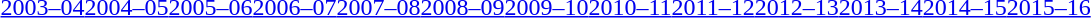<table id="toc" class="toc" summary="Contents">
<tr>
<th></th>
</tr>
<tr>
<td align="center"><br><a href='#'>2003–04</a><a href='#'>2004–05</a><a href='#'>2005–06</a><a href='#'>2006–07</a><a href='#'>2007–08</a><a href='#'>2008–09</a><a href='#'>2009–10</a><a href='#'>2010–11</a><a href='#'>2011–12</a><a href='#'>2012–13</a><a href='#'>2013–14</a><a href='#'>2014–15</a><a href='#'>2015–16</a></td>
</tr>
</table>
